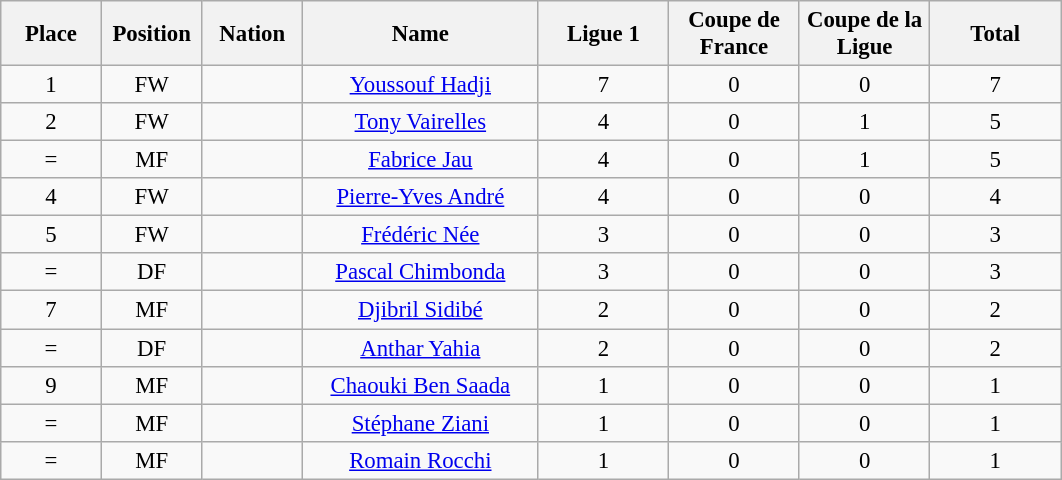<table class="wikitable" style="font-size: 95%; text-align: center;">
<tr>
<th width=60>Place</th>
<th width=60>Position</th>
<th width=60>Nation</th>
<th width=150>Name</th>
<th width=80>Ligue 1</th>
<th width=80>Coupe de France</th>
<th width=80>Coupe de la Ligue</th>
<th width=80>Total</th>
</tr>
<tr>
<td>1</td>
<td>FW</td>
<td></td>
<td><a href='#'>Youssouf Hadji</a></td>
<td>7</td>
<td>0</td>
<td>0</td>
<td>7</td>
</tr>
<tr>
<td>2</td>
<td>FW</td>
<td></td>
<td><a href='#'>Tony Vairelles</a></td>
<td>4</td>
<td>0</td>
<td>1</td>
<td>5</td>
</tr>
<tr>
<td>=</td>
<td>MF</td>
<td></td>
<td><a href='#'>Fabrice Jau</a></td>
<td>4</td>
<td>0</td>
<td>1</td>
<td>5</td>
</tr>
<tr>
<td>4</td>
<td>FW</td>
<td></td>
<td><a href='#'>Pierre-Yves André</a></td>
<td>4</td>
<td>0</td>
<td>0</td>
<td>4</td>
</tr>
<tr>
<td>5</td>
<td>FW</td>
<td></td>
<td><a href='#'>Frédéric Née</a></td>
<td>3</td>
<td>0</td>
<td>0</td>
<td>3</td>
</tr>
<tr>
<td>=</td>
<td>DF</td>
<td></td>
<td><a href='#'>Pascal Chimbonda</a></td>
<td>3</td>
<td>0</td>
<td>0</td>
<td>3</td>
</tr>
<tr>
<td>7</td>
<td>MF</td>
<td></td>
<td><a href='#'>Djibril Sidibé</a></td>
<td>2</td>
<td>0</td>
<td>0</td>
<td>2</td>
</tr>
<tr>
<td>=</td>
<td>DF</td>
<td></td>
<td><a href='#'>Anthar Yahia</a></td>
<td>2</td>
<td>0</td>
<td>0</td>
<td>2</td>
</tr>
<tr>
<td>9</td>
<td>MF</td>
<td></td>
<td><a href='#'>Chaouki Ben Saada</a></td>
<td>1</td>
<td>0</td>
<td>0</td>
<td>1</td>
</tr>
<tr>
<td>=</td>
<td>MF</td>
<td></td>
<td><a href='#'>Stéphane Ziani</a></td>
<td>1</td>
<td>0</td>
<td>0</td>
<td>1</td>
</tr>
<tr>
<td>=</td>
<td>MF</td>
<td></td>
<td><a href='#'>Romain Rocchi</a></td>
<td>1</td>
<td>0</td>
<td>0</td>
<td>1</td>
</tr>
</table>
